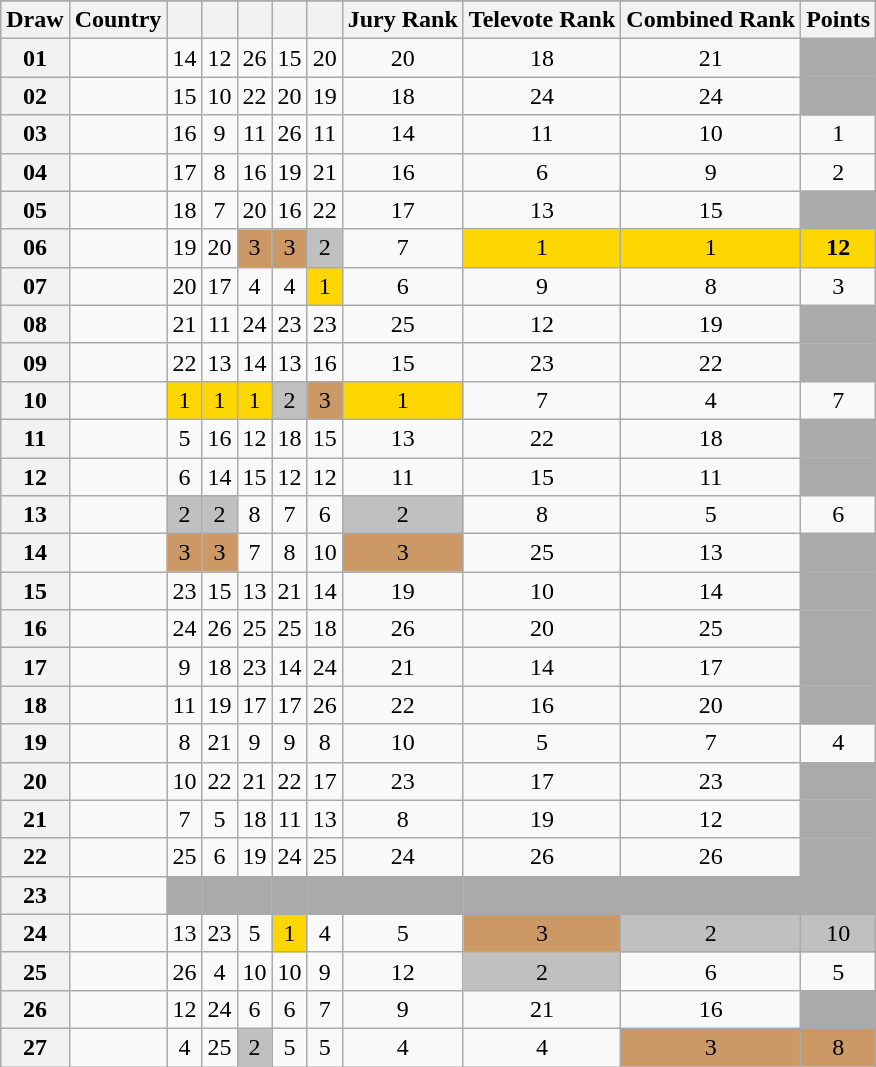<table class="sortable wikitable collapsible plainrowheaders" style="text-align:center;">
<tr>
</tr>
<tr>
<th scope="col">Draw</th>
<th scope="col">Country</th>
<th scope="col"><small></small></th>
<th scope="col"><small></small></th>
<th scope="col"><small></small></th>
<th scope="col"><small></small></th>
<th scope="col"><small></small></th>
<th scope="col">Jury Rank</th>
<th scope="col">Televote Rank</th>
<th scope="col">Combined Rank</th>
<th scope="col">Points</th>
</tr>
<tr>
<th scope="row" style="text-align:center;">01</th>
<td style="text-align:left;"></td>
<td>14</td>
<td>12</td>
<td>26</td>
<td>15</td>
<td>20</td>
<td>20</td>
<td>18</td>
<td>21</td>
<td style="background:#AAAAAA;"></td>
</tr>
<tr>
<th scope="row" style="text-align:center;">02</th>
<td style="text-align:left;"></td>
<td>15</td>
<td>10</td>
<td>22</td>
<td>20</td>
<td>19</td>
<td>18</td>
<td>24</td>
<td>24</td>
<td style="background:#AAAAAA;"></td>
</tr>
<tr>
<th scope="row" style="text-align:center;">03</th>
<td style="text-align:left;"></td>
<td>16</td>
<td>9</td>
<td>11</td>
<td>26</td>
<td>11</td>
<td>14</td>
<td>11</td>
<td>10</td>
<td>1</td>
</tr>
<tr>
<th scope="row" style="text-align:center;">04</th>
<td style="text-align:left;"></td>
<td>17</td>
<td>8</td>
<td>16</td>
<td>19</td>
<td>21</td>
<td>16</td>
<td>6</td>
<td>9</td>
<td>2</td>
</tr>
<tr>
<th scope="row" style="text-align:center;">05</th>
<td style="text-align:left;"></td>
<td>18</td>
<td>7</td>
<td>20</td>
<td>16</td>
<td>22</td>
<td>17</td>
<td>13</td>
<td>15</td>
<td style="background:#AAAAAA;"></td>
</tr>
<tr>
<th scope="row" style="text-align:center;">06</th>
<td style="text-align:left;"></td>
<td>19</td>
<td>20</td>
<td style="background:#CC9966;">3</td>
<td style="background:#CC9966;">3</td>
<td style="background:silver;">2</td>
<td>7</td>
<td style="background:gold;">1</td>
<td style="background:gold;">1</td>
<td style="background:gold;"><strong>12</strong></td>
</tr>
<tr>
<th scope="row" style="text-align:center;">07</th>
<td style="text-align:left;"></td>
<td>20</td>
<td>17</td>
<td>4</td>
<td>4</td>
<td style="background:gold;">1</td>
<td>6</td>
<td>9</td>
<td>8</td>
<td>3</td>
</tr>
<tr>
<th scope="row" style="text-align:center;">08</th>
<td style="text-align:left;"></td>
<td>21</td>
<td>11</td>
<td>24</td>
<td>23</td>
<td>23</td>
<td>25</td>
<td>12</td>
<td>19</td>
<td style="background:#AAAAAA;"></td>
</tr>
<tr>
<th scope="row" style="text-align:center;">09</th>
<td style="text-align:left;"></td>
<td>22</td>
<td>13</td>
<td>14</td>
<td>13</td>
<td>16</td>
<td>15</td>
<td>23</td>
<td>22</td>
<td style="background:#AAAAAA;"></td>
</tr>
<tr>
<th scope="row" style="text-align:center;">10</th>
<td style="text-align:left;"></td>
<td style="background:gold;">1</td>
<td style="background:gold;">1</td>
<td style="background:gold;">1</td>
<td style="background:silver;">2</td>
<td style="background:#CC9966;">3</td>
<td style="background:gold;">1</td>
<td>7</td>
<td>4</td>
<td>7</td>
</tr>
<tr>
<th scope="row" style="text-align:center;">11</th>
<td style="text-align:left;"></td>
<td>5</td>
<td>16</td>
<td>12</td>
<td>18</td>
<td>15</td>
<td>13</td>
<td>22</td>
<td>18</td>
<td style="background:#AAAAAA;"></td>
</tr>
<tr>
<th scope="row" style="text-align:center;">12</th>
<td style="text-align:left;"></td>
<td>6</td>
<td>14</td>
<td>15</td>
<td>12</td>
<td>12</td>
<td>11</td>
<td>15</td>
<td>11</td>
<td style="background:#AAAAAA;"></td>
</tr>
<tr>
<th scope="row" style="text-align:center;">13</th>
<td style="text-align:left;"></td>
<td style="background:silver;">2</td>
<td style="background:silver;">2</td>
<td>8</td>
<td>7</td>
<td>6</td>
<td style="background:silver;">2</td>
<td>8</td>
<td>5</td>
<td>6</td>
</tr>
<tr>
<th scope="row" style="text-align:center;">14</th>
<td style="text-align:left;"></td>
<td style="background:#CC9966;">3</td>
<td style="background:#CC9966;">3</td>
<td>7</td>
<td>8</td>
<td>10</td>
<td style="background:#CC9966;">3</td>
<td>25</td>
<td>13</td>
<td style="background:#AAAAAA;"></td>
</tr>
<tr>
<th scope="row" style="text-align:center;">15</th>
<td style="text-align:left;"></td>
<td>23</td>
<td>15</td>
<td>13</td>
<td>21</td>
<td>14</td>
<td>19</td>
<td>10</td>
<td>14</td>
<td style="background:#AAAAAA;"></td>
</tr>
<tr>
<th scope="row" style="text-align:center;">16</th>
<td style="text-align:left;"></td>
<td>24</td>
<td>26</td>
<td>25</td>
<td>25</td>
<td>18</td>
<td>26</td>
<td>20</td>
<td>25</td>
<td style="background:#AAAAAA;"></td>
</tr>
<tr>
<th scope="row" style="text-align:center;">17</th>
<td style="text-align:left;"></td>
<td>9</td>
<td>18</td>
<td>23</td>
<td>14</td>
<td>24</td>
<td>21</td>
<td>14</td>
<td>17</td>
<td style="background:#AAAAAA;"></td>
</tr>
<tr>
<th scope="row" style="text-align:center;">18</th>
<td style="text-align:left;"></td>
<td>11</td>
<td>19</td>
<td>17</td>
<td>17</td>
<td>26</td>
<td>22</td>
<td>16</td>
<td>20</td>
<td style="background:#AAAAAA;"></td>
</tr>
<tr>
<th scope="row" style="text-align:center;">19</th>
<td style="text-align:left;"></td>
<td>8</td>
<td>21</td>
<td>9</td>
<td>9</td>
<td>8</td>
<td>10</td>
<td>5</td>
<td>7</td>
<td>4</td>
</tr>
<tr>
<th scope="row" style="text-align:center;">20</th>
<td style="text-align:left;"></td>
<td>10</td>
<td>22</td>
<td>21</td>
<td>22</td>
<td>17</td>
<td>23</td>
<td>17</td>
<td>23</td>
<td style="background:#AAAAAA;"></td>
</tr>
<tr>
<th scope="row" style="text-align:center;">21</th>
<td style="text-align:left;"></td>
<td>7</td>
<td>5</td>
<td>18</td>
<td>11</td>
<td>13</td>
<td>8</td>
<td>19</td>
<td>12</td>
<td style="background:#AAAAAA;"></td>
</tr>
<tr>
<th scope="row" style="text-align:center;">22</th>
<td style="text-align:left;"></td>
<td>25</td>
<td>6</td>
<td>19</td>
<td>24</td>
<td>25</td>
<td>24</td>
<td>26</td>
<td>26</td>
<td style="background:#AAAAAA;"></td>
</tr>
<tr class="sortbottom">
<th scope="row" style="text-align:center;">23</th>
<td style="text-align:left;"></td>
<td style="background:#AAAAAA;"></td>
<td style="background:#AAAAAA;"></td>
<td style="background:#AAAAAA;"></td>
<td style="background:#AAAAAA;"></td>
<td style="background:#AAAAAA;"></td>
<td style="background:#AAAAAA;"></td>
<td style="background:#AAAAAA;"></td>
<td style="background:#AAAAAA;"></td>
<td style="background:#AAAAAA;"></td>
</tr>
<tr>
<th scope="row" style="text-align:center;">24</th>
<td style="text-align:left;"></td>
<td>13</td>
<td>23</td>
<td>5</td>
<td style="background:gold;">1</td>
<td>4</td>
<td>5</td>
<td style="background:#CC9966;">3</td>
<td style="background:silver;">2</td>
<td style="background:silver;">10</td>
</tr>
<tr>
<th scope="row" style="text-align:center;">25</th>
<td style="text-align:left;"></td>
<td>26</td>
<td>4</td>
<td>10</td>
<td>10</td>
<td>9</td>
<td>12</td>
<td style="background:silver;">2</td>
<td>6</td>
<td>5</td>
</tr>
<tr>
<th scope="row" style="text-align:center;">26</th>
<td style="text-align:left;"></td>
<td>12</td>
<td>24</td>
<td>6</td>
<td>6</td>
<td>7</td>
<td>9</td>
<td>21</td>
<td>16</td>
<td style="background:#AAAAAA;"></td>
</tr>
<tr>
<th scope="row" style="text-align:center;">27</th>
<td style="text-align:left;"></td>
<td>4</td>
<td>25</td>
<td style="background:silver;">2</td>
<td>5</td>
<td>5</td>
<td>4</td>
<td>4</td>
<td style="background:#CC9966;">3</td>
<td style="background:#CC9966;">8</td>
</tr>
</table>
